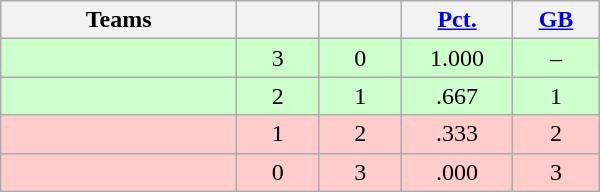<table class="wikitable" width="400" style="text-align:center;">
<tr>
<th width="20%">Teams</th>
<th width="7%"></th>
<th width="7%"></th>
<th width="8%"><a href='#'>Pct.</a></th>
<th width="7%"><a href='#'>GB</a></th>
</tr>
<tr style="background-color:#cfc">
<td align=left></td>
<td>3</td>
<td>0</td>
<td>1.000</td>
<td>–</td>
</tr>
<tr style="background-color:#cfc">
<td align=left></td>
<td>2</td>
<td>1</td>
<td>.667</td>
<td>1</td>
</tr>
<tr style="background-color:#fcc">
<td align=left></td>
<td>1</td>
<td>2</td>
<td>.333</td>
<td>2</td>
</tr>
<tr style="background-color:#fcc">
<td align=left></td>
<td>0</td>
<td>3</td>
<td>.000</td>
<td>3</td>
</tr>
</table>
